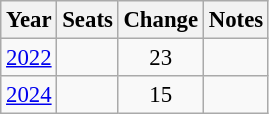<table class="wikitable" style="font-size:95%;text-align:center;">
<tr>
<th>Year</th>
<th>Seats</th>
<th>Change</th>
<th>Notes</th>
</tr>
<tr>
<td><a href='#'>2022</a></td>
<td></td>
<td> 23</td>
<td></td>
</tr>
<tr>
<td><a href='#'>2024</a></td>
<td></td>
<td> 15</td>
<td></td>
</tr>
</table>
